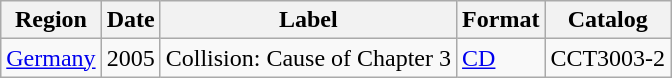<table class="wikitable">
<tr>
<th>Region</th>
<th>Date</th>
<th>Label</th>
<th>Format</th>
<th>Catalog</th>
</tr>
<tr>
<td><a href='#'>Germany</a></td>
<td>2005</td>
<td>Collision: Cause of Chapter 3</td>
<td><a href='#'>CD</a></td>
<td>CCT3003-2</td>
</tr>
</table>
